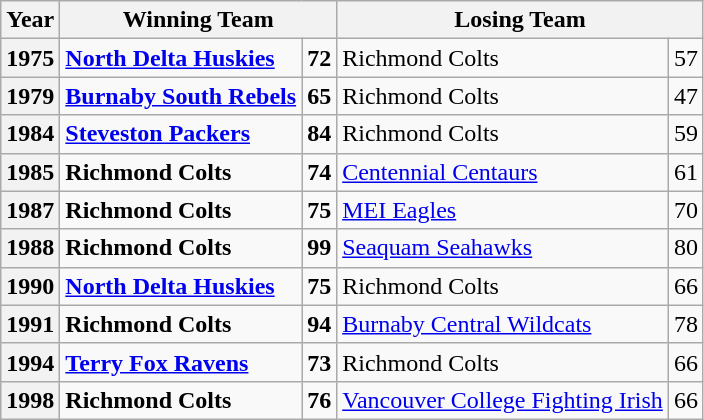<table class="wikitable">
<tr>
<th>Year</th>
<th colspan=2>Winning Team</th>
<th colspan=2>Losing Team</th>
</tr>
<tr>
<th>1975</th>
<td><strong><a href='#'>North Delta Huskies</a></strong></td>
<td><strong>72</strong></td>
<td>Richmond Colts</td>
<td>57</td>
</tr>
<tr>
<th>1979</th>
<td><strong><a href='#'>Burnaby South Rebels</a></strong></td>
<td><strong>65</strong></td>
<td>Richmond Colts</td>
<td>47</td>
</tr>
<tr>
<th>1984</th>
<td><strong><a href='#'>Steveston Packers</a></strong></td>
<td><strong>84</strong></td>
<td>Richmond Colts</td>
<td>59</td>
</tr>
<tr>
<th>1985</th>
<td><strong>Richmond Colts</strong></td>
<td><strong>74</strong></td>
<td><a href='#'>Centennial Centaurs</a></td>
<td>61</td>
</tr>
<tr>
<th>1987</th>
<td><strong>Richmond Colts</strong></td>
<td><strong>75</strong></td>
<td><a href='#'>MEI Eagles</a></td>
<td>70</td>
</tr>
<tr>
<th>1988</th>
<td><strong>Richmond Colts</strong></td>
<td><strong>99</strong></td>
<td><a href='#'>Seaquam Seahawks</a></td>
<td>80</td>
</tr>
<tr>
<th>1990</th>
<td><strong><a href='#'>North Delta Huskies</a></strong></td>
<td><strong>75</strong></td>
<td>Richmond Colts</td>
<td>66</td>
</tr>
<tr>
<th>1991</th>
<td><strong>Richmond Colts</strong></td>
<td><strong>94</strong></td>
<td><a href='#'>Burnaby Central Wildcats</a></td>
<td>78</td>
</tr>
<tr>
<th>1994</th>
<td><strong><a href='#'>Terry Fox Ravens</a></strong></td>
<td><strong>73</strong></td>
<td>Richmond Colts</td>
<td>66</td>
</tr>
<tr>
<th>1998</th>
<td><strong>Richmond Colts</strong></td>
<td><strong>76</strong></td>
<td><a href='#'>Vancouver College Fighting Irish</a></td>
<td>66</td>
</tr>
</table>
